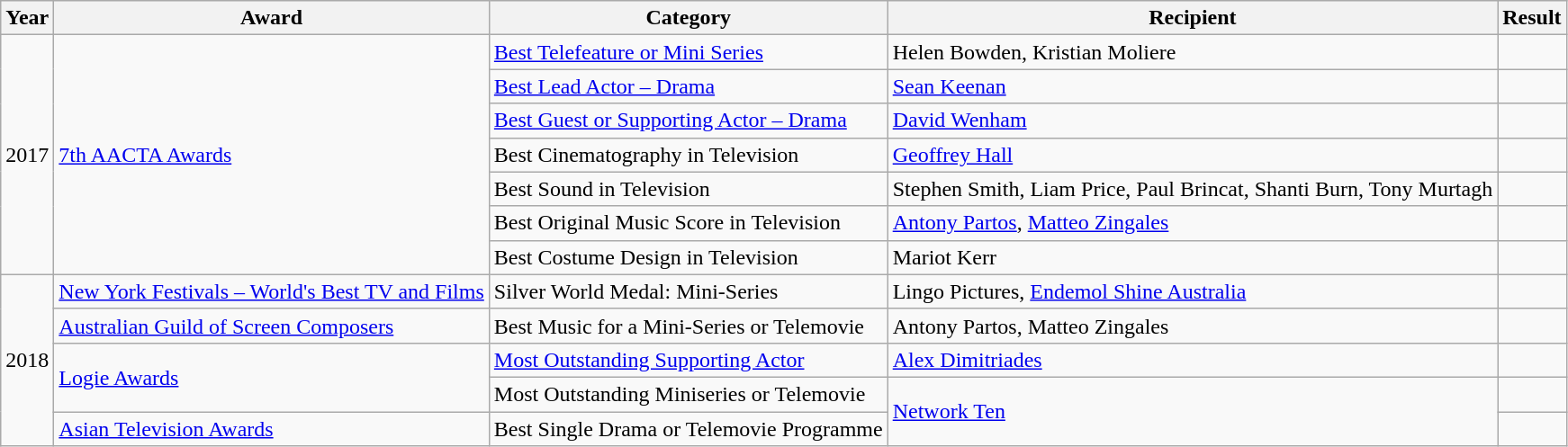<table class="wikitable">
<tr>
<th>Year</th>
<th>Award</th>
<th>Category</th>
<th>Recipient</th>
<th>Result</th>
</tr>
<tr>
<td rowspan=7>2017</td>
<td rowspan=7><a href='#'>7th AACTA Awards</a></td>
<td><a href='#'>Best Telefeature or Mini Series</a></td>
<td>Helen Bowden, Kristian Moliere</td>
<td></td>
</tr>
<tr>
<td><a href='#'>Best Lead Actor – Drama</a></td>
<td><a href='#'>Sean Keenan</a></td>
<td></td>
</tr>
<tr>
<td><a href='#'>Best Guest or Supporting Actor – Drama</a></td>
<td><a href='#'>David Wenham</a></td>
<td></td>
</tr>
<tr>
<td>Best Cinematography in Television</td>
<td><a href='#'>Geoffrey Hall</a></td>
<td></td>
</tr>
<tr>
<td>Best Sound in Television</td>
<td>Stephen Smith, Liam Price, Paul Brincat, Shanti Burn, Tony Murtagh</td>
<td></td>
</tr>
<tr>
<td>Best Original Music Score in Television</td>
<td><a href='#'>Antony Partos</a>, <a href='#'>Matteo Zingales</a></td>
<td></td>
</tr>
<tr>
<td>Best Costume Design in Television</td>
<td>Mariot Kerr</td>
<td></td>
</tr>
<tr>
<td rowspan=5>2018</td>
<td><a href='#'>New York Festivals – World's Best TV and Films</a></td>
<td>Silver World Medal: Mini-Series</td>
<td>Lingo Pictures, <a href='#'>Endemol Shine Australia</a></td>
<td></td>
</tr>
<tr>
<td><a href='#'>Australian Guild of Screen Composers</a></td>
<td>Best Music for a Mini-Series or Telemovie</td>
<td>Antony Partos, Matteo Zingales</td>
<td></td>
</tr>
<tr>
<td rowspan=2><a href='#'>Logie Awards</a></td>
<td><a href='#'>Most Outstanding Supporting Actor</a></td>
<td><a href='#'>Alex Dimitriades</a></td>
<td></td>
</tr>
<tr>
<td>Most Outstanding Miniseries or Telemovie</td>
<td rowspan=2><a href='#'>Network Ten</a></td>
<td></td>
</tr>
<tr>
<td><a href='#'>Asian Television Awards</a></td>
<td>Best Single Drama or Telemovie Programme</td>
<td></td>
</tr>
</table>
